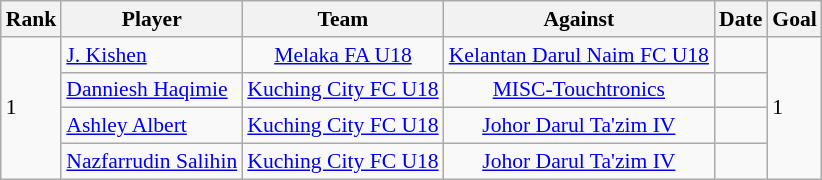<table class="wikitable" style="text-align:center; font-size:90%">
<tr>
<th>Rank</th>
<th>Player</th>
<th>Team</th>
<th>Against</th>
<th>Date</th>
<th>Goal</th>
</tr>
<tr>
<td rowspan="4" style="text-align:left">1</td>
<td align="left"><a href='#'>J. Kishen</a></td>
<td><a href='#'>Melaka FA U18</a></td>
<td><a href='#'>Kelantan Darul Naim FC U18</a></td>
<td></td>
<td rowspan="4" style="text-align:left">1</td>
</tr>
<tr>
<td align="left"><a href='#'>Danniesh Haqimie</a></td>
<td><a href='#'>Kuching City FC U18</a></td>
<td><a href='#'>MISC-Touchtronics</a></td>
<td></td>
</tr>
<tr>
<td align="left"><a href='#'>Ashley Albert</a></td>
<td><a href='#'>Kuching City FC U18</a></td>
<td><a href='#'>Johor Darul Ta'zim IV</a></td>
<td></td>
</tr>
<tr>
<td align="left"><a href='#'>Nazfarrudin Salihin</a></td>
<td><a href='#'>Kuching City FC U18</a></td>
<td><a href='#'>Johor Darul Ta'zim IV</a></td>
<td></td>
</tr>
</table>
